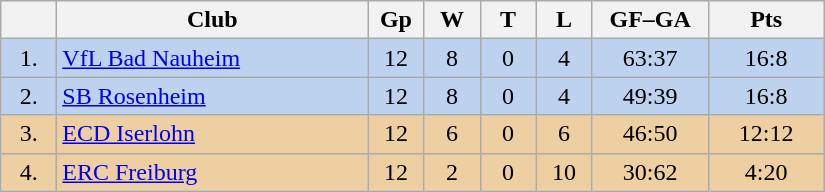<table class="wikitable">
<tr>
<th width="30"></th>
<th width="200">Club</th>
<th width="30">Gp</th>
<th width="30">W</th>
<th width="30">T</th>
<th width="30">L</th>
<th width="70">GF–GA</th>
<th width="70">Pts</th>
</tr>
<tr bgcolor="#BCD2EE" align="center">
<td>1.</td>
<td align="left"><a href='#'>VfL Bad Nauheim</a></td>
<td>12</td>
<td>8</td>
<td>0</td>
<td>4</td>
<td>63:37</td>
<td>16:8</td>
</tr>
<tr bgcolor=#BCD2EE align="center">
<td>2.</td>
<td align="left"><a href='#'>SB Rosenheim</a></td>
<td>12</td>
<td>8</td>
<td>0</td>
<td>4</td>
<td>49:39</td>
<td>16:8</td>
</tr>
<tr bgcolor=#EECFA1 align="center">
<td>3.</td>
<td align="left"><a href='#'>ECD Iserlohn</a></td>
<td>12</td>
<td>6</td>
<td>0</td>
<td>6</td>
<td>46:50</td>
<td>12:12</td>
</tr>
<tr bgcolor=#EECFA1 align="center">
<td>4.</td>
<td align="left"><a href='#'>ERC Freiburg</a></td>
<td>12</td>
<td>2</td>
<td>0</td>
<td>10</td>
<td>30:62</td>
<td>4:20</td>
</tr>
</table>
